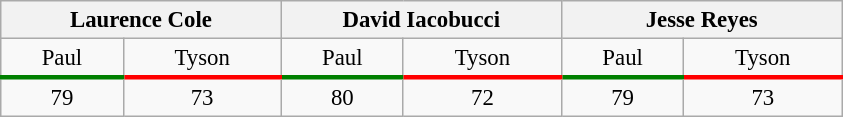<table class="wikitable" style="text-align:center; font-size: 95%">
<tr>
<th colspan="2" style="width:20%">Laurence Cole</th>
<th colspan="2" style="width:20%">David Iacobucci</th>
<th colspan="2" style="width:20%">Jesse Reyes</th>
</tr>
<tr>
<td style="border-bottom:3px solid green;">Paul</td>
<td style="border-bottom:3px solid red;">Tyson</td>
<td style="border-bottom:3px solid green;">Paul</td>
<td style="border-bottom:3px solid red;">Tyson</td>
<td style="border-bottom:3px solid green;">Paul</td>
<td style="border-bottom:3px solid red;">Tyson</td>
</tr>
<tr>
<td>79</td>
<td>73</td>
<td>80</td>
<td>72</td>
<td>79</td>
<td>73</td>
</tr>
</table>
